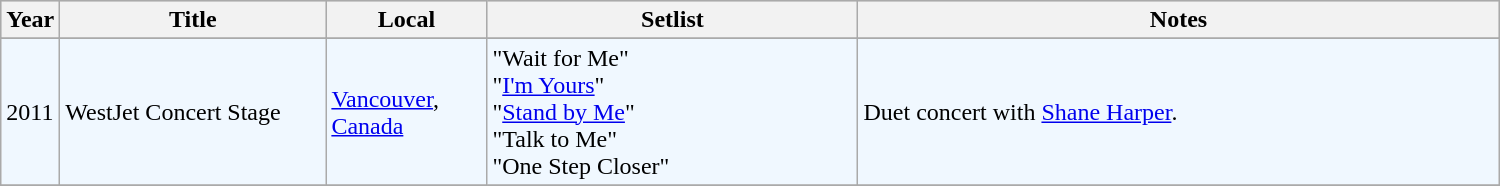<table class="wikitable"|width=100%>
<tr bgcolor="#CCCCCC">
<th align="left" valign="top" width="30">Year</th>
<th align="left" valign="top" width="170">Title</th>
<th align="left" valign="top" width="100">Local</th>
<th align="left" valign="top" width="240">Setlist</th>
<th align="left" valign="top" width="420">Notes</th>
</tr>
<tr>
</tr>
<tr ---- bgcolor="#F0F8FF">
<td>2011</td>
<td>WestJet Concert Stage</td>
<td><a href='#'>Vancouver</a>, <a href='#'>Canada</a></td>
<td>"Wait for Me"<br>"<a href='#'>I'm Yours</a>"<br>"<a href='#'>Stand by Me</a>"<br>"Talk to Me" <br>"One Step Closer" <br></td>
<td>Duet concert with <a href='#'>Shane Harper</a>.</td>
</tr>
<tr>
</tr>
</table>
